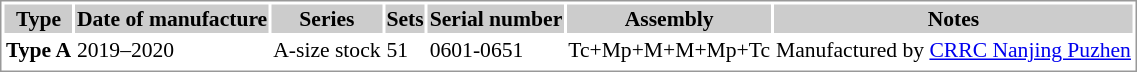<table border=0 style="border: 1px solid #999; background-color:white; text-align:left;font-size:90%">
<tr align="center" bgcolor=#cccccc>
<th>Type</th>
<th>Date of manufacture</th>
<th>Series</th>
<th>Sets</th>
<th>Serial number</th>
<th>Assembly</th>
<th>Notes</th>
</tr>
<tr>
<td><strong>Type A</strong></td>
<td>2019–2020</td>
<td>A-size stock</td>
<td>51</td>
<td>0601-0651</td>
<td>Tc+Mp+M+M+Mp+Tc</td>
<td>Manufactured by <a href='#'>CRRC Nanjing Puzhen</a></td>
</tr>
<tr>
</tr>
</table>
